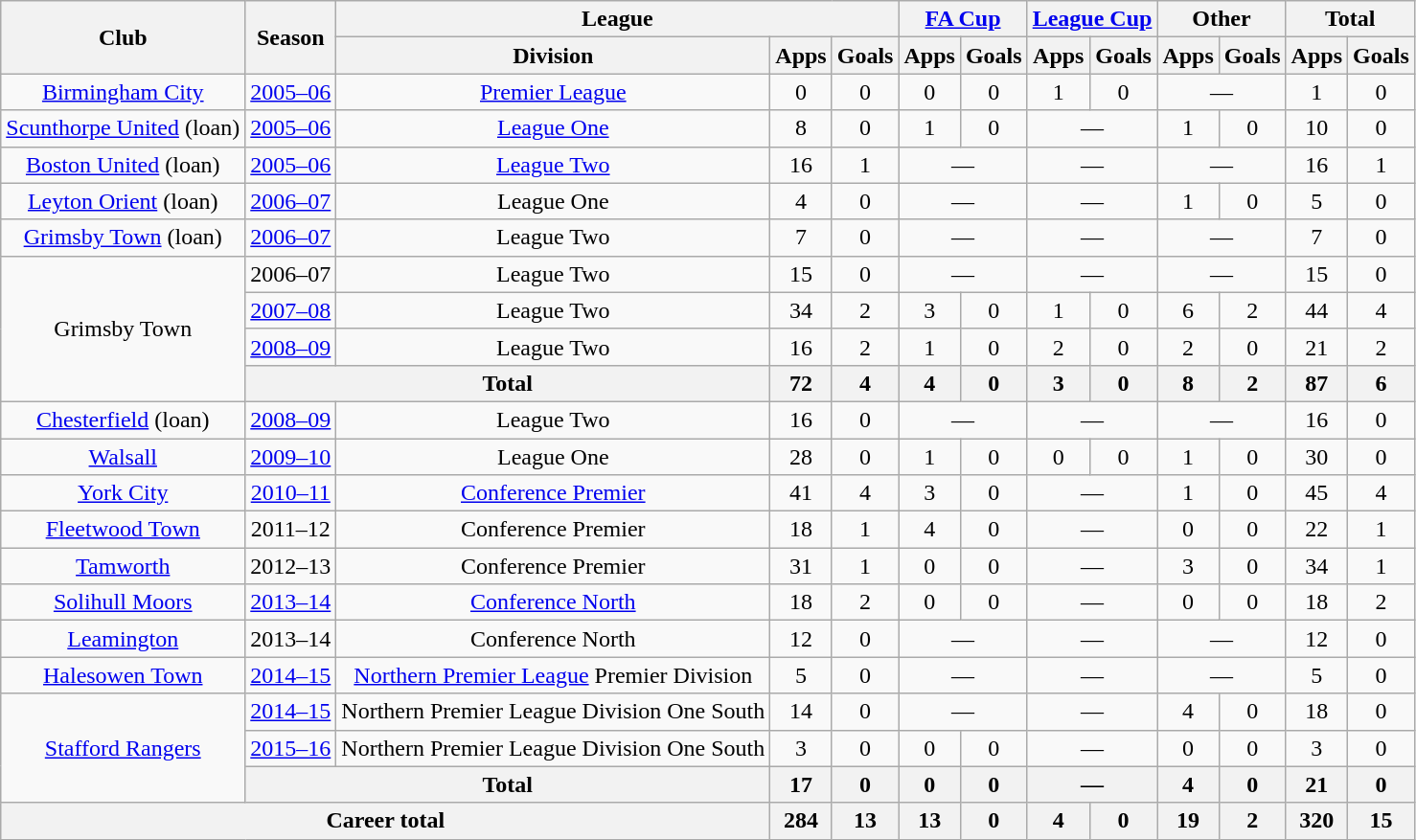<table class="wikitable" style="text-align:center">
<tr>
<th rowspan="2">Club</th>
<th rowspan="2">Season</th>
<th colspan="3">League</th>
<th colspan="2"><a href='#'>FA Cup</a></th>
<th colspan="2"><a href='#'>League Cup</a></th>
<th colspan="2">Other</th>
<th colspan="2">Total</th>
</tr>
<tr>
<th>Division</th>
<th>Apps</th>
<th>Goals</th>
<th>Apps</th>
<th>Goals</th>
<th>Apps</th>
<th>Goals</th>
<th>Apps</th>
<th>Goals</th>
<th>Apps</th>
<th>Goals</th>
</tr>
<tr>
<td><a href='#'>Birmingham City</a></td>
<td><a href='#'>2005–06</a></td>
<td><a href='#'>Premier League</a></td>
<td>0</td>
<td>0</td>
<td>0</td>
<td>0</td>
<td>1</td>
<td>0</td>
<td colspan="2">—</td>
<td>1</td>
<td>0</td>
</tr>
<tr>
<td><a href='#'>Scunthorpe United</a> (loan)</td>
<td><a href='#'>2005–06</a></td>
<td><a href='#'>League One</a></td>
<td>8</td>
<td>0</td>
<td>1</td>
<td>0</td>
<td colspan="2">—</td>
<td>1</td>
<td>0</td>
<td>10</td>
<td>0</td>
</tr>
<tr>
<td><a href='#'>Boston United</a> (loan)</td>
<td><a href='#'>2005–06</a></td>
<td><a href='#'>League Two</a></td>
<td>16</td>
<td>1</td>
<td colspan="2">—</td>
<td colspan="2">—</td>
<td colspan="2">—</td>
<td>16</td>
<td>1</td>
</tr>
<tr>
<td><a href='#'>Leyton Orient</a> (loan)</td>
<td><a href='#'>2006–07</a></td>
<td>League One</td>
<td>4</td>
<td>0</td>
<td colspan="2">—</td>
<td colspan="2">—</td>
<td>1</td>
<td>0</td>
<td>5</td>
<td>0</td>
</tr>
<tr>
<td><a href='#'>Grimsby Town</a> (loan)</td>
<td><a href='#'>2006–07</a></td>
<td>League Two</td>
<td>7</td>
<td>0</td>
<td colspan="2">—</td>
<td colspan="2">—</td>
<td colspan="2">—</td>
<td>7</td>
<td>0</td>
</tr>
<tr>
<td rowspan="4">Grimsby Town</td>
<td>2006–07</td>
<td>League Two</td>
<td>15</td>
<td>0</td>
<td colspan="2">—</td>
<td colspan="2">—</td>
<td colspan="2">—</td>
<td>15</td>
<td>0</td>
</tr>
<tr>
<td><a href='#'>2007–08</a></td>
<td>League Two</td>
<td>34</td>
<td>2</td>
<td>3</td>
<td>0</td>
<td>1</td>
<td>0</td>
<td>6</td>
<td>2</td>
<td>44</td>
<td>4</td>
</tr>
<tr>
<td><a href='#'>2008–09</a></td>
<td>League Two</td>
<td>16</td>
<td>2</td>
<td>1</td>
<td>0</td>
<td>2</td>
<td>0</td>
<td>2</td>
<td>0</td>
<td>21</td>
<td>2</td>
</tr>
<tr>
<th colspan="2">Total</th>
<th>72</th>
<th>4</th>
<th>4</th>
<th>0</th>
<th>3</th>
<th>0</th>
<th>8</th>
<th>2</th>
<th>87</th>
<th>6</th>
</tr>
<tr>
<td><a href='#'>Chesterfield</a> (loan)</td>
<td><a href='#'>2008–09</a></td>
<td>League Two</td>
<td>16</td>
<td>0</td>
<td colspan="2">—</td>
<td colspan="2">—</td>
<td colspan="2">—</td>
<td>16</td>
<td>0</td>
</tr>
<tr>
<td><a href='#'>Walsall</a></td>
<td><a href='#'>2009–10</a></td>
<td>League One</td>
<td>28</td>
<td>0</td>
<td>1</td>
<td>0</td>
<td>0</td>
<td>0</td>
<td>1</td>
<td>0</td>
<td>30</td>
<td>0</td>
</tr>
<tr>
<td><a href='#'>York City</a></td>
<td><a href='#'>2010–11</a></td>
<td><a href='#'>Conference Premier</a></td>
<td>41</td>
<td>4</td>
<td>3</td>
<td>0</td>
<td colspan="2">—</td>
<td>1</td>
<td>0</td>
<td>45</td>
<td>4</td>
</tr>
<tr>
<td><a href='#'>Fleetwood Town</a></td>
<td>2011–12</td>
<td>Conference Premier</td>
<td>18</td>
<td>1</td>
<td>4</td>
<td>0</td>
<td colspan="2">—</td>
<td>0</td>
<td>0</td>
<td>22</td>
<td>1</td>
</tr>
<tr>
<td><a href='#'>Tamworth</a></td>
<td>2012–13</td>
<td>Conference Premier</td>
<td>31</td>
<td>1</td>
<td>0</td>
<td>0</td>
<td colspan="2">—</td>
<td>3</td>
<td>0</td>
<td>34</td>
<td>1</td>
</tr>
<tr>
<td><a href='#'>Solihull Moors</a></td>
<td><a href='#'>2013–14</a></td>
<td><a href='#'>Conference North</a></td>
<td>18</td>
<td>2</td>
<td>0</td>
<td>0</td>
<td colspan="2">—</td>
<td>0</td>
<td>0</td>
<td>18</td>
<td>2</td>
</tr>
<tr>
<td><a href='#'>Leamington</a></td>
<td>2013–14</td>
<td>Conference North</td>
<td>12</td>
<td>0</td>
<td colspan="2">—</td>
<td colspan="2">—</td>
<td colspan="2">—</td>
<td>12</td>
<td>0</td>
</tr>
<tr>
<td><a href='#'>Halesowen Town</a></td>
<td><a href='#'>2014–15</a></td>
<td><a href='#'>Northern Premier League</a> Premier Division</td>
<td>5</td>
<td>0</td>
<td colspan="2">—</td>
<td colspan="2">—</td>
<td colspan="2">—</td>
<td>5</td>
<td>0</td>
</tr>
<tr>
<td rowspan="3"><a href='#'>Stafford Rangers</a></td>
<td><a href='#'>2014–15</a></td>
<td>Northern Premier League Division One South</td>
<td>14</td>
<td>0</td>
<td colspan="2">—</td>
<td colspan="2">—</td>
<td>4</td>
<td>0</td>
<td>18</td>
<td>0</td>
</tr>
<tr>
<td><a href='#'>2015–16</a></td>
<td>Northern Premier League Division One South</td>
<td>3</td>
<td>0</td>
<td>0</td>
<td>0</td>
<td colspan="2">—</td>
<td>0</td>
<td>0</td>
<td>3</td>
<td>0</td>
</tr>
<tr>
<th colspan="2">Total</th>
<th>17</th>
<th>0</th>
<th>0</th>
<th>0</th>
<th colspan="2">—</th>
<th>4</th>
<th>0</th>
<th>21</th>
<th>0</th>
</tr>
<tr>
<th colspan="3">Career total</th>
<th>284</th>
<th>13</th>
<th>13</th>
<th>0</th>
<th>4</th>
<th>0</th>
<th>19</th>
<th>2</th>
<th>320</th>
<th>15</th>
</tr>
</table>
